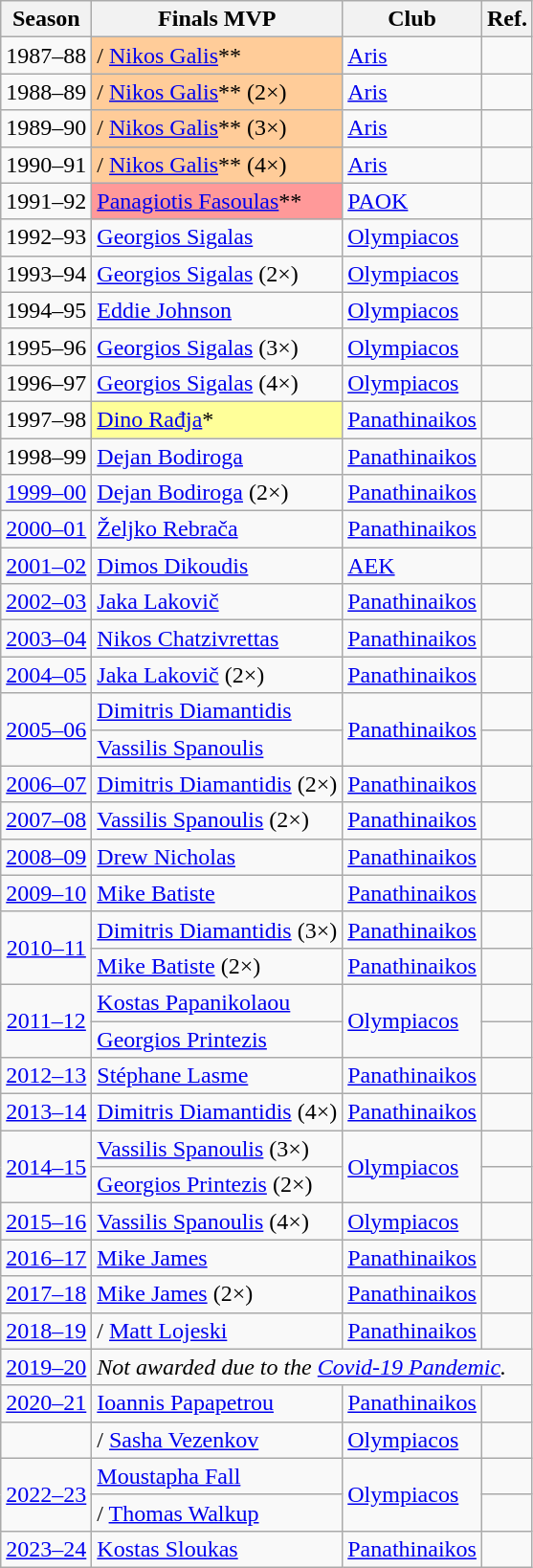<table class="wikitable sortable">
<tr>
<th>Season</th>
<th><strong>Finals MVP</strong></th>
<th>Club</th>
<th>Ref.</th>
</tr>
<tr>
<td style="text-align: center;">1987–88</td>
<td style="background-color:#FFCC99" !scope="row">/ <a href='#'>Nikos Galis</a>**</td>
<td><a href='#'>Aris</a></td>
<td></td>
</tr>
<tr>
<td style="text-align: center;">1988–89</td>
<td style="background-color:#FFCC99" !scope="row">/ <a href='#'>Nikos Galis</a>** (2×)</td>
<td><a href='#'>Aris</a></td>
<td></td>
</tr>
<tr>
<td style="text-align: center;">1989–90</td>
<td style="background-color:#FFCC99" !scope="row">/ <a href='#'>Nikos Galis</a>** (3×)</td>
<td><a href='#'>Aris</a></td>
<td></td>
</tr>
<tr>
<td style="text-align: center;">1990–91</td>
<td style="background-color:#FFCC99" !scope="row">/ <a href='#'>Nikos Galis</a>** (4×)</td>
<td><a href='#'>Aris</a></td>
<td></td>
</tr>
<tr>
<td style="text-align: center;">1991–92</td>
<td style="background-color:#FF9999" !scope="row"> <a href='#'>Panagiotis Fasoulas</a>**</td>
<td><a href='#'>PAOK</a></td>
<td></td>
</tr>
<tr>
<td style="text-align: center;">1992–93</td>
<td> <a href='#'>Georgios Sigalas</a></td>
<td><a href='#'>Olympiacos</a></td>
<td></td>
</tr>
<tr>
<td style="text-align: center;">1993–94</td>
<td> <a href='#'>Georgios Sigalas</a> (2×)</td>
<td><a href='#'>Olympiacos</a></td>
<td></td>
</tr>
<tr>
<td style="text-align: center;">1994–95</td>
<td> <a href='#'>Eddie Johnson</a></td>
<td><a href='#'>Olympiacos</a></td>
<td></td>
</tr>
<tr>
<td style="text-align: center;">1995–96</td>
<td> <a href='#'>Georgios Sigalas</a> (3×)</td>
<td><a href='#'>Olympiacos</a></td>
<td></td>
</tr>
<tr>
<td style="text-align: center;">1996–97</td>
<td> <a href='#'>Georgios Sigalas</a> (4×)</td>
<td><a href='#'>Olympiacos</a></td>
<td></td>
</tr>
<tr>
<td style="text-align: center;">1997–98</td>
<td style="background-color:#FFFF99" !scope="row"> <a href='#'>Dino Rađja</a>*</td>
<td><a href='#'>Panathinaikos</a></td>
<td></td>
</tr>
<tr>
<td style="text-align: center;">1998–99</td>
<td> <a href='#'>Dejan Bodiroga</a></td>
<td><a href='#'>Panathinaikos</a></td>
<td></td>
</tr>
<tr>
<td style="text-align: center;"><a href='#'>1999–00</a></td>
<td> <a href='#'>Dejan Bodiroga</a> (2×)</td>
<td><a href='#'>Panathinaikos</a></td>
<td></td>
</tr>
<tr>
<td style="text-align: center;"><a href='#'>2000–01</a></td>
<td> <a href='#'>Željko Rebrača</a></td>
<td><a href='#'>Panathinaikos</a></td>
<td></td>
</tr>
<tr>
<td style="text-align: center;"><a href='#'>2001–02</a></td>
<td> <a href='#'>Dimos Dikoudis</a></td>
<td><a href='#'>AEK</a></td>
<td></td>
</tr>
<tr>
<td style="text-align: center;"><a href='#'>2002–03</a></td>
<td> <a href='#'>Jaka Lakovič</a></td>
<td><a href='#'>Panathinaikos</a></td>
<td></td>
</tr>
<tr>
<td style="text-align: center;"><a href='#'>2003–04</a></td>
<td> <a href='#'>Nikos Chatzivrettas</a></td>
<td><a href='#'>Panathinaikos</a></td>
<td></td>
</tr>
<tr>
<td style="text-align: center;"><a href='#'>2004–05</a></td>
<td> <a href='#'>Jaka Lakovič</a> (2×)</td>
<td><a href='#'>Panathinaikos</a></td>
<td></td>
</tr>
<tr>
<td rowspan="2" style="text-align: center;"><a href='#'>2005–06</a></td>
<td> <a href='#'>Dimitris Diamantidis</a></td>
<td rowspan="2"><a href='#'>Panathinaikos</a></td>
<td></td>
</tr>
<tr>
<td> <a href='#'>Vassilis Spanoulis</a></td>
<td></td>
</tr>
<tr>
<td style="text-align: center;"><a href='#'>2006–07</a></td>
<td> <a href='#'>Dimitris Diamantidis</a> (2×)</td>
<td><a href='#'>Panathinaikos</a></td>
<td></td>
</tr>
<tr>
<td style="text-align: center;"><a href='#'>2007–08</a></td>
<td> <a href='#'>Vassilis Spanoulis</a> (2×)</td>
<td><a href='#'>Panathinaikos</a></td>
<td></td>
</tr>
<tr>
<td style="text-align: center;"><a href='#'>2008–09</a></td>
<td> <a href='#'>Drew Nicholas</a></td>
<td><a href='#'>Panathinaikos</a></td>
<td></td>
</tr>
<tr>
<td style="text-align: center;"><a href='#'>2009–10</a></td>
<td> <a href='#'>Mike Batiste</a></td>
<td><a href='#'>Panathinaikos</a></td>
<td></td>
</tr>
<tr>
<td rowspan="2" style="text-align: center;"><a href='#'>2010–11</a></td>
<td> <a href='#'>Dimitris Diamantidis</a> (3×)</td>
<td><a href='#'>Panathinaikos</a></td>
<td></td>
</tr>
<tr>
<td> <a href='#'>Mike Batiste</a> (2×)</td>
<td><a href='#'>Panathinaikos</a></td>
<td></td>
</tr>
<tr>
<td rowspan="2" style="text-align: center;"><a href='#'>2011–12</a></td>
<td> <a href='#'>Kostas Papanikolaou</a></td>
<td rowspan="2"><a href='#'>Olympiacos</a></td>
<td style="text-align: center;"></td>
</tr>
<tr>
<td> <a href='#'>Georgios Printezis</a></td>
<td></td>
</tr>
<tr>
<td style="text-align: center;"><a href='#'>2012–13</a></td>
<td> <a href='#'>Stéphane Lasme</a></td>
<td><a href='#'>Panathinaikos</a></td>
<td></td>
</tr>
<tr>
<td style="text-align: center;"><a href='#'>2013–14</a></td>
<td> <a href='#'>Dimitris Diamantidis</a> (4×)</td>
<td><a href='#'>Panathinaikos</a></td>
<td></td>
</tr>
<tr>
<td rowspan="2" style="text-align: center;"><a href='#'>2014–15</a></td>
<td> <a href='#'>Vassilis Spanoulis</a> (3×)</td>
<td rowspan="2"><a href='#'>Olympiacos</a></td>
<td style="text-align: center;"></td>
</tr>
<tr>
<td> <a href='#'>Georgios Printezis</a> (2×)</td>
<td></td>
</tr>
<tr>
<td style="text-align: center;"><a href='#'>2015–16</a></td>
<td> <a href='#'>Vassilis Spanoulis</a> (4×)</td>
<td><a href='#'>Olympiacos</a></td>
<td style="text-align: center;"></td>
</tr>
<tr>
<td style="text-align: center;"><a href='#'>2016–17</a></td>
<td style="text-align: left;"> <a href='#'>Mike James</a></td>
<td><a href='#'>Panathinaikos</a></td>
<td></td>
</tr>
<tr>
<td style="text-align: center;"><a href='#'>2017–18</a></td>
<td style="text-align: left;"> <a href='#'>Mike James</a> (2×)</td>
<td><a href='#'>Panathinaikos</a></td>
<td></td>
</tr>
<tr>
<td style="text-align: center;"><a href='#'>2018–19</a></td>
<td style="text-align: left;">/ <a href='#'>Matt Lojeski</a></td>
<td><a href='#'>Panathinaikos</a></td>
<td></td>
</tr>
<tr>
<td style="text-align: center;"><a href='#'>2019–20</a></td>
<td colspan="3"><em>Not awarded due to the <a href='#'>Covid-19 Pandemic</a>.</em></td>
</tr>
<tr>
<td style="text-align: center;"><a href='#'>2020–21</a></td>
<td> <a href='#'>Ioannis Papapetrou</a></td>
<td><a href='#'>Panathinaikos</a></td>
<td></td>
</tr>
<tr>
<td></td>
<td>/ <a href='#'>Sasha Vezenkov</a></td>
<td><a href='#'>Olympiacos</a></td>
<td></td>
</tr>
<tr>
<td rowspan="2"><a href='#'>2022–23</a></td>
<td> <a href='#'>Moustapha Fall</a></td>
<td rowspan="2"><a href='#'>Olympiacos</a></td>
<td></td>
</tr>
<tr>
<td>/  <a href='#'>Thomas Walkup</a></td>
<td></td>
</tr>
<tr>
<td><a href='#'>2023–24</a></td>
<td> <a href='#'>Kostas Sloukas</a></td>
<td><a href='#'>Panathinaikos</a></td>
<td></td>
</tr>
</table>
